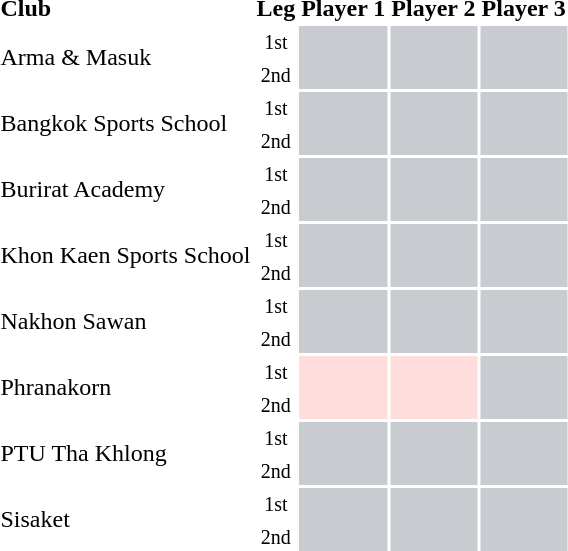<table class="sortable" style="text-align:left">
<tr>
<th>Club</th>
<th>Leg</th>
<th>Player 1</th>
<th>Player 2</th>
<th>Player 3</th>
</tr>
<tr>
<td rowspan="2">Arma & Masuk</td>
<td align="center"><small>1st</small></td>
<td bgcolor="#c8ccd1"rowspan="2"></td>
<td bgcolor="#c8ccd1"rowspan="2"></td>
<td bgcolor="#c8ccd1"rowspan="2"></td>
</tr>
<tr>
<td align="center"><small>2nd</small></td>
</tr>
<tr>
<td rowspan="2">Bangkok Sports School</td>
<td align="center"><small>1st</small></td>
<td bgcolor="#c8ccd1"rowspan="2"></td>
<td bgcolor="#c8ccd1"rowspan="2"></td>
<td bgcolor="#c8ccd1"rowspan="2"></td>
</tr>
<tr>
<td align="center"><small>2nd</small></td>
</tr>
<tr>
<td rowspan="2">Burirat Academy</td>
<td align="center"><small>1st</small></td>
<td bgcolor="#c8ccd1"rowspan="2"></td>
<td bgcolor="#c8ccd1"rowspan="2"></td>
<td bgcolor="#c8ccd1"rowspan="2"></td>
</tr>
<tr>
<td align="center"><small>2nd</small></td>
</tr>
<tr>
<td rowspan="2">Khon Kaen Sports School</td>
<td align="center"><small>1st</small></td>
<td bgcolor="#c8ccd1"rowspan="2"></td>
<td bgcolor="#c8ccd1"rowspan="2"></td>
<td bgcolor="#c8ccd1"rowspan="2"></td>
</tr>
<tr>
<td align="center"><small>2nd</small></td>
</tr>
<tr>
<td rowspan="2">Nakhon Sawan</td>
<td align="center"><small>1st</small></td>
<td bgcolor="#c8ccd1"rowspan="2"></td>
<td bgcolor="#c8ccd1"rowspan="2"></td>
<td bgcolor="#c8ccd1"rowspan="2"></td>
</tr>
<tr>
<td align="center"><small>2nd</small></td>
</tr>
<tr>
<td rowspan="2">Phranakorn</td>
<td align="center"><small>1st</small></td>
<td bgcolor="#ffdddd"rowspan="2"></td>
<td bgcolor="#ffdddd"rowspan="2"></td>
<td bgcolor="#c8ccd1"rowspan="2"></td>
</tr>
<tr>
<td align="center"><small>2nd</small></td>
</tr>
<tr>
<td rowspan="2">PTU Tha Khlong</td>
<td align="center"><small>1st</small></td>
<td bgcolor="#c8ccd1"rowspan="2"></td>
<td bgcolor="#c8ccd1"rowspan="2"></td>
<td bgcolor="#c8ccd1"rowspan="2"></td>
</tr>
<tr>
<td align="center"><small>2nd</small></td>
</tr>
<tr>
<td rowspan="2">Sisaket</td>
<td align="center"><small>1st</small></td>
<td bgcolor="#c8ccd1"rowspan="2"></td>
<td bgcolor="#c8ccd1"rowspan="2"></td>
<td bgcolor="#c8ccd1"rowspan="2"></td>
</tr>
<tr>
<td align="center"><small>2nd</small></td>
</tr>
</table>
